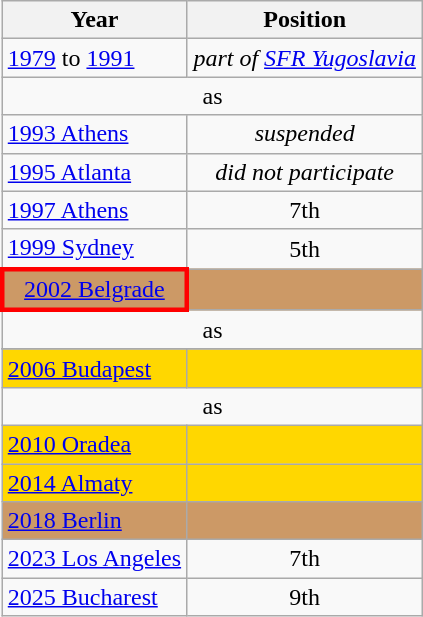<table class="wikitable" style="text-align: center;">
<tr>
<th>Year</th>
<th width="150">Position</th>
</tr>
<tr>
<td style="text-align: left;"><a href='#'>1979</a> to <a href='#'>1991</a></td>
<td colspan=4><em>part of <a href='#'>SFR Yugoslavia</a></em></td>
</tr>
<tr>
<td colspan=5>as <strong></strong></td>
</tr>
<tr>
<td style="text-align: left;"> <a href='#'>1993 Athens</a></td>
<td><em>suspended</em></td>
</tr>
<tr>
<td style="text-align: left;"> <a href='#'>1995 Atlanta</a></td>
<td><em>did not participate</em></td>
</tr>
<tr>
<td style="text-align: left;"> <a href='#'>1997 Athens</a></td>
<td>7th</td>
</tr>
<tr>
<td style="text-align: left;"> <a href='#'>1999 Sydney</a></td>
<td>5th</td>
</tr>
<tr bgcolor=cc9966>
<td style="border: 3px solid red"> <a href='#'>2002 Belgrade</a></td>
<td></td>
</tr>
<tr>
<td colspan=5>as <strong></strong></td>
</tr>
<tr>
</tr>
<tr bgcolor=gold>
<td style="text-align: left;"> <a href='#'>2006 Budapest</a></td>
<td></td>
</tr>
<tr>
<td colspan=5>as <strong></strong></td>
</tr>
<tr bgcolor=gold>
<td style="text-align: left;"> <a href='#'>2010 Oradea</a></td>
<td></td>
</tr>
<tr bgcolor=gold>
<td style="text-align: left;"> <a href='#'>2014 Almaty</a></td>
<td></td>
</tr>
<tr bgcolor=cc9966>
<td style="text-align: left;"> <a href='#'>2018 Berlin</a></td>
<td></td>
</tr>
<tr>
<td style="text-align: left;"> <a href='#'>2023 Los Angeles</a></td>
<td>7th</td>
</tr>
<tr>
<td style="text-align: left;"> <a href='#'>2025 Bucharest</a></td>
<td>9th</td>
</tr>
</table>
